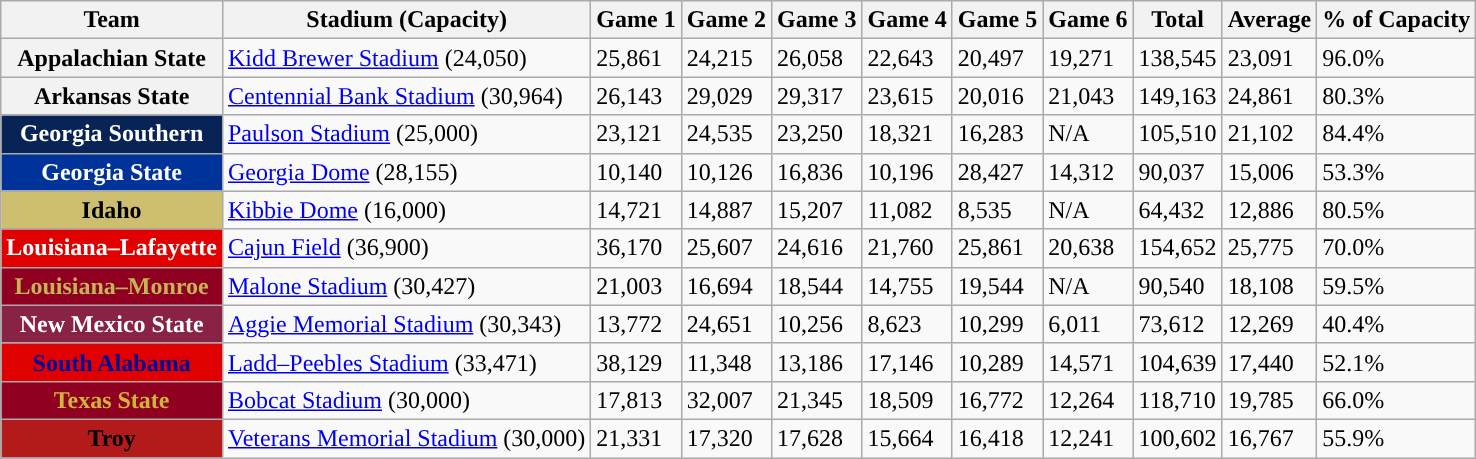<table class="wikitable sortable">
<tr>
<th>Team</th>
<th>Stadium (Capacity)</th>
<th>Game 1</th>
<th>Game 2</th>
<th>Game 3</th>
<th>Game 4</th>
<th>Game 5</th>
<th>Game 6</th>
<th>Total</th>
<th>Average</th>
<th>% of Capacity</th>
</tr>
<tr>
<th>Appalachian State</th>
<td><a href='#'>Kidd Brewer Stadium</a> (24,050)</td>
<td>25,861</td>
<td>24,215</td>
<td>26,058</td>
<td>22,643</td>
<td>20,497</td>
<td>19,271</td>
<td>138,545</td>
<td>23,091</td>
<td>96.0%</td>
</tr>
<tr>
<th>Arkansas State</th>
<td><a href='#'>Centennial Bank Stadium</a> (30,964)</td>
<td>26,143</td>
<td>29,029</td>
<td>29,317</td>
<td>23,615</td>
<td>20,016</td>
<td>21,043</td>
<td>149,163</td>
<td>24,861</td>
<td>80.3%</td>
</tr>
<tr>
<th style="background:#082456; color:white;">Georgia Southern</th>
<td><a href='#'>Paulson Stadium</a> (25,000)</td>
<td>23,121</td>
<td>24,535</td>
<td>23,250</td>
<td>18,321</td>
<td>16,283</td>
<td>N/A</td>
<td>105,510</td>
<td>21,102</td>
<td>84.4%</td>
</tr>
<tr>
<th style="background:#003399; color:white;">Georgia State</th>
<td><a href='#'>Georgia Dome</a> (28,155)</td>
<td>10,140</td>
<td>10,126</td>
<td>16,836</td>
<td>10,196</td>
<td>28,427</td>
<td>14,312</td>
<td>90,037</td>
<td>15,006</td>
<td>53.3%</td>
</tr>
<tr>
<th style="background:#cebe70; color:black;">Idaho</th>
<td><a href='#'>Kibbie Dome</a> (16,000)</td>
<td>14,721</td>
<td>14,887</td>
<td>15,207</td>
<td>11,082</td>
<td>8,535</td>
<td>N/A</td>
<td>64,432</td>
<td>12,886</td>
<td>80.5%</td>
</tr>
<tr>
<th style="background:#e00000; color:#fff;">Louisiana–Lafayette</th>
<td><a href='#'>Cajun Field</a> (36,900)</td>
<td>36,170</td>
<td>25,607</td>
<td>24,616</td>
<td>21,760</td>
<td>25,861</td>
<td>20,638</td>
<td>154,652</td>
<td>25,775</td>
<td>70.0%</td>
</tr>
<tr>
<th style="background:#900020; color:#C5B358;">Louisiana–Monroe</th>
<td><a href='#'>Malone Stadium</a> (30,427)</td>
<td>21,003</td>
<td>16,694</td>
<td>18,544</td>
<td>14,755</td>
<td>19,544</td>
<td>N/A</td>
<td>90,540</td>
<td>18,108</td>
<td>59.5%</td>
</tr>
<tr>
<th style="background:#882345; color:white;">New Mexico State</th>
<td><a href='#'>Aggie Memorial Stadium</a> (30,343)</td>
<td>13,772</td>
<td>24,651</td>
<td>10,256</td>
<td>8,623</td>
<td>10,299</td>
<td>6,011</td>
<td>73,612</td>
<td>12,269</td>
<td>40.4%</td>
</tr>
<tr>
<th style="background:#e00000; color:#00009C;">South Alabama</th>
<td><a href='#'>Ladd–Peebles Stadium</a> (33,471)</td>
<td>38,129</td>
<td>11,348</td>
<td>13,186</td>
<td>17,146</td>
<td>10,289</td>
<td>14,571</td>
<td>104,639</td>
<td>17,440</td>
<td>52.1%</td>
</tr>
<tr>
<th style="background:#900020; color:#CFB53B;">Texas State</th>
<td><a href='#'>Bobcat Stadium</a> (30,000)</td>
<td>17,813</td>
<td>32,007</td>
<td>21,345</td>
<td>18,509</td>
<td>16,772</td>
<td>12,264</td>
<td>118,710</td>
<td>19,785</td>
<td>66.0%</td>
</tr>
<tr>
<th style="background:#b31b1b; color:#000;">Troy</th>
<td><a href='#'>Veterans Memorial Stadium</a> (30,000)</td>
<td>21,331</td>
<td>17,320</td>
<td>17,628</td>
<td>15,664</td>
<td>16,418</td>
<td>12,241</td>
<td>100,602</td>
<td>16,767</td>
<td>55.9%</td>
</tr>
</table>
